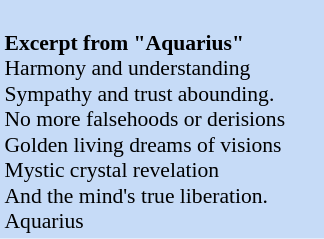<table class="toccolours" style="float: right; margin-left: 1em; margin-right: .0em; font-size: 90%; background:#c6dbf7; color:black; width:30en; max-width: 30%; min-width:15em">
<tr>
<td style="text-align: left; font-style:bold;"><br><strong>Excerpt from "Aquarius"</strong>
<div>
Harmony and understanding<br>
Sympathy and trust abounding.<br>
No more falsehoods or derisions<br>
Golden living dreams of visions<br>
Mystic crystal revelation<br>
And the mind's true liberation.<br>
Aquarius
</div></td>
</tr>
</table>
